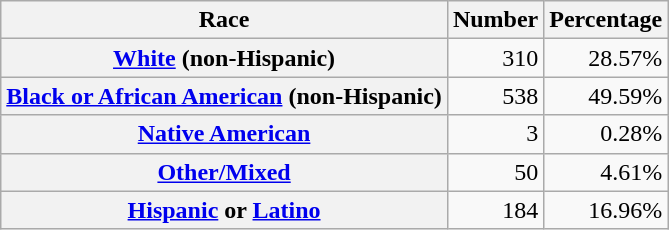<table class="wikitable" style="text-align:right">
<tr>
<th scope="col">Race</th>
<th scope="col">Number</th>
<th scope="col">Percentage</th>
</tr>
<tr>
<th scope="row"><a href='#'>White</a> (non-Hispanic)</th>
<td>310</td>
<td>28.57%</td>
</tr>
<tr>
<th scope="row"><a href='#'>Black or African American</a> (non-Hispanic)</th>
<td>538</td>
<td>49.59%</td>
</tr>
<tr>
<th scope="row"><a href='#'>Native American</a></th>
<td>3</td>
<td>0.28%</td>
</tr>
<tr>
<th scope="row"><a href='#'>Other/Mixed</a></th>
<td>50</td>
<td>4.61%</td>
</tr>
<tr>
<th scope="row"><a href='#'>Hispanic</a> or <a href='#'>Latino</a></th>
<td>184</td>
<td>16.96%</td>
</tr>
</table>
